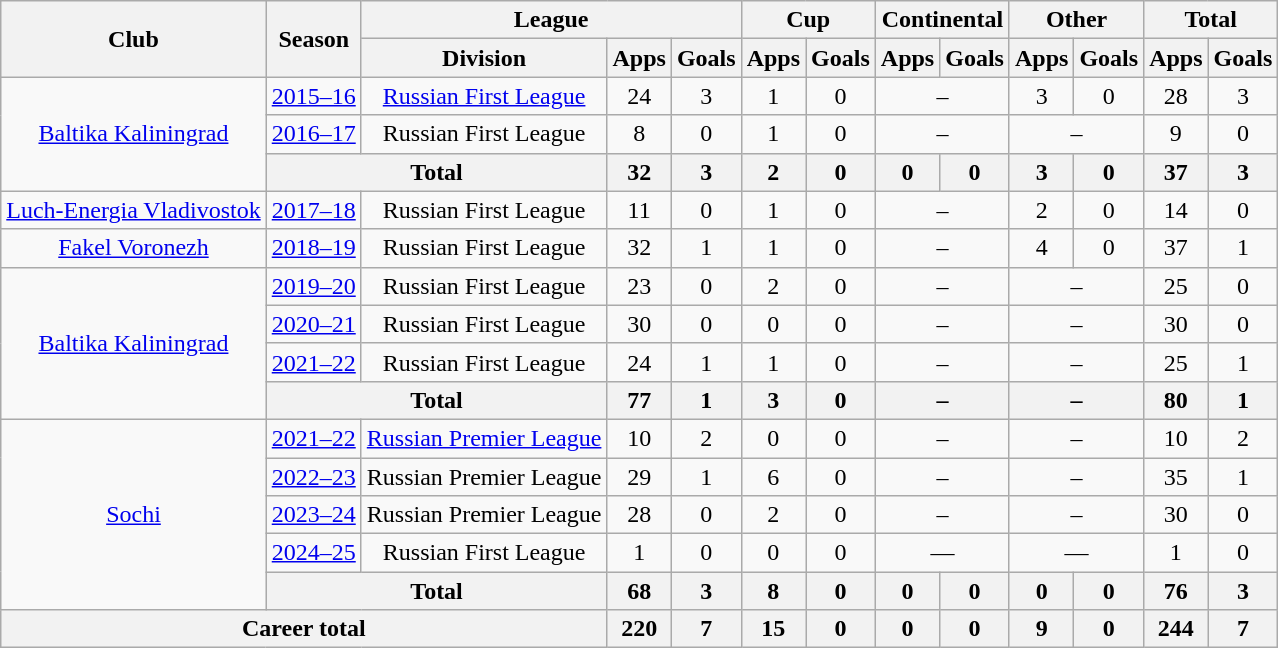<table class="wikitable" style="text-align: center;">
<tr>
<th rowspan=2>Club</th>
<th rowspan=2>Season</th>
<th colspan=3>League</th>
<th colspan=2>Cup</th>
<th colspan=2>Continental</th>
<th colspan=2>Other</th>
<th colspan=2>Total</th>
</tr>
<tr>
<th>Division</th>
<th>Apps</th>
<th>Goals</th>
<th>Apps</th>
<th>Goals</th>
<th>Apps</th>
<th>Goals</th>
<th>Apps</th>
<th>Goals</th>
<th>Apps</th>
<th>Goals</th>
</tr>
<tr>
<td rowspan="3"><a href='#'>Baltika Kaliningrad</a></td>
<td><a href='#'>2015–16</a></td>
<td><a href='#'>Russian First League</a></td>
<td>24</td>
<td>3</td>
<td>1</td>
<td>0</td>
<td colspan=2>–</td>
<td>3</td>
<td>0</td>
<td>28</td>
<td>3</td>
</tr>
<tr>
<td><a href='#'>2016–17</a></td>
<td>Russian First League</td>
<td>8</td>
<td>0</td>
<td>1</td>
<td>0</td>
<td colspan=2>–</td>
<td colspan=2>–</td>
<td>9</td>
<td>0</td>
</tr>
<tr>
<th colspan="2">Total</th>
<th>32</th>
<th>3</th>
<th>2</th>
<th>0</th>
<th>0</th>
<th>0</th>
<th>3</th>
<th>0</th>
<th>37</th>
<th>3</th>
</tr>
<tr>
<td><a href='#'>Luch-Energia Vladivostok</a></td>
<td><a href='#'>2017–18</a></td>
<td>Russian First League</td>
<td>11</td>
<td>0</td>
<td>1</td>
<td>0</td>
<td colspan=2>–</td>
<td>2</td>
<td>0</td>
<td>14</td>
<td>0</td>
</tr>
<tr>
<td><a href='#'>Fakel Voronezh</a></td>
<td><a href='#'>2018–19</a></td>
<td>Russian First League</td>
<td>32</td>
<td>1</td>
<td>1</td>
<td>0</td>
<td colspan=2>–</td>
<td>4</td>
<td>0</td>
<td>37</td>
<td>1</td>
</tr>
<tr>
<td rowspan="4"><a href='#'>Baltika Kaliningrad</a></td>
<td><a href='#'>2019–20</a></td>
<td>Russian First League</td>
<td>23</td>
<td>0</td>
<td>2</td>
<td>0</td>
<td colspan=2>–</td>
<td colspan=2>–</td>
<td>25</td>
<td>0</td>
</tr>
<tr>
<td><a href='#'>2020–21</a></td>
<td>Russian First League</td>
<td>30</td>
<td>0</td>
<td>0</td>
<td>0</td>
<td colspan=2>–</td>
<td colspan=2>–</td>
<td>30</td>
<td>0</td>
</tr>
<tr>
<td><a href='#'>2021–22</a></td>
<td>Russian First League</td>
<td>24</td>
<td>1</td>
<td>1</td>
<td>0</td>
<td colspan=2>–</td>
<td colspan=2>–</td>
<td>25</td>
<td>1</td>
</tr>
<tr>
<th colspan=2>Total</th>
<th>77</th>
<th>1</th>
<th>3</th>
<th>0</th>
<th colspan=2>–</th>
<th colspan=2>–</th>
<th>80</th>
<th>1</th>
</tr>
<tr>
<td rowspan="5"><a href='#'>Sochi</a></td>
<td><a href='#'>2021–22</a></td>
<td><a href='#'>Russian Premier League</a></td>
<td>10</td>
<td>2</td>
<td>0</td>
<td>0</td>
<td colspan=2>–</td>
<td colspan=2>–</td>
<td>10</td>
<td>2</td>
</tr>
<tr>
<td><a href='#'>2022–23</a></td>
<td>Russian Premier League</td>
<td>29</td>
<td>1</td>
<td>6</td>
<td>0</td>
<td colspan=2>–</td>
<td colspan=2>–</td>
<td>35</td>
<td>1</td>
</tr>
<tr>
<td><a href='#'>2023–24</a></td>
<td>Russian Premier League</td>
<td>28</td>
<td>0</td>
<td>2</td>
<td>0</td>
<td colspan=2>–</td>
<td colspan=2>–</td>
<td>30</td>
<td>0</td>
</tr>
<tr>
<td><a href='#'>2024–25</a></td>
<td>Russian First League</td>
<td>1</td>
<td>0</td>
<td>0</td>
<td>0</td>
<td colspan="2">—</td>
<td colspan="2">—</td>
<td>1</td>
<td>0</td>
</tr>
<tr>
<th colspan=2>Total</th>
<th>68</th>
<th>3</th>
<th>8</th>
<th>0</th>
<th>0</th>
<th>0</th>
<th>0</th>
<th>0</th>
<th>76</th>
<th>3</th>
</tr>
<tr>
<th colspan=3>Career total</th>
<th>220</th>
<th>7</th>
<th>15</th>
<th>0</th>
<th>0</th>
<th>0</th>
<th>9</th>
<th>0</th>
<th>244</th>
<th>7</th>
</tr>
</table>
